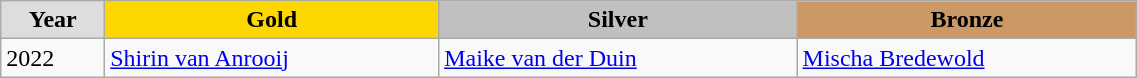<table class="wikitable" style="width: 60%; text-align:left;">
<tr>
<td style="background:#DDDDDD; font-weight:bold; text-align:center;">Year</td>
<td style="background:gold; font-weight:bold; text-align:center;">Gold</td>
<td style="background:silver; font-weight:bold; text-align:center;">Silver</td>
<td style="background:#cc9966; font-weight:bold; text-align:center;">Bronze</td>
</tr>
<tr>
<td>2022</td>
<td><a href='#'>Shirin van Anrooij</a></td>
<td><a href='#'>Maike van der Duin</a></td>
<td><a href='#'>Mischa Bredewold</a></td>
</tr>
</table>
